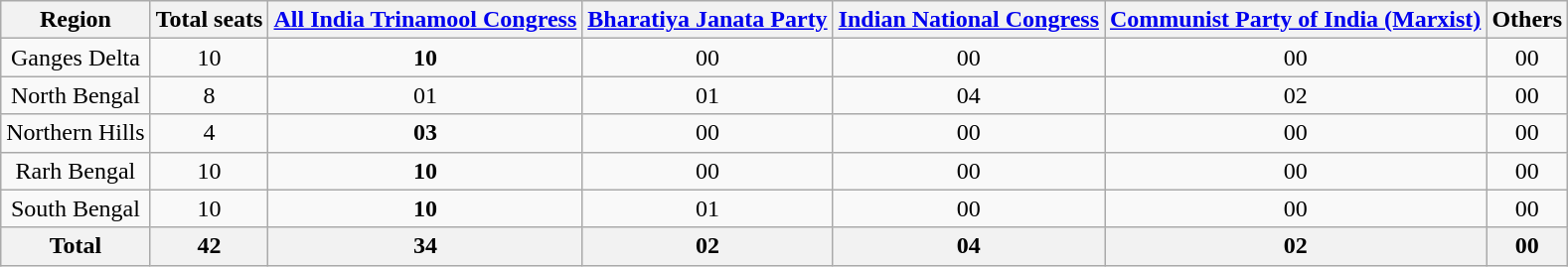<table class="wikitable sortable" style="text-align:center;">
<tr>
<th>Region</th>
<th>Total seats</th>
<th><a href='#'>All India Trinamool Congress</a></th>
<th><a href='#'>Bharatiya Janata Party</a></th>
<th><a href='#'>Indian National Congress</a></th>
<th><a href='#'>Communist Party of India (Marxist)</a></th>
<th>Others</th>
</tr>
<tr>
<td>Ganges Delta</td>
<td>10</td>
<td><strong>10</strong></td>
<td>00</td>
<td>00</td>
<td>00</td>
<td>00</td>
</tr>
<tr>
<td>North Bengal</td>
<td>8</td>
<td>01</td>
<td>01</td>
<td>04</td>
<td>02</td>
<td>00</td>
</tr>
<tr>
<td>Northern Hills</td>
<td>4</td>
<td><strong>03</strong></td>
<td>00</td>
<td>00</td>
<td>00</td>
<td>00</td>
</tr>
<tr>
<td>Rarh Bengal</td>
<td>10</td>
<td><strong>10</strong></td>
<td>00</td>
<td>00</td>
<td>00</td>
<td>00</td>
</tr>
<tr>
<td>South Bengal</td>
<td>10</td>
<td><strong>10</strong></td>
<td>01</td>
<td>00</td>
<td>00</td>
<td>00</td>
</tr>
<tr>
<th><strong>Total</strong></th>
<th>42</th>
<th>34</th>
<th>02</th>
<th>04</th>
<th>02</th>
<th>00</th>
</tr>
</table>
